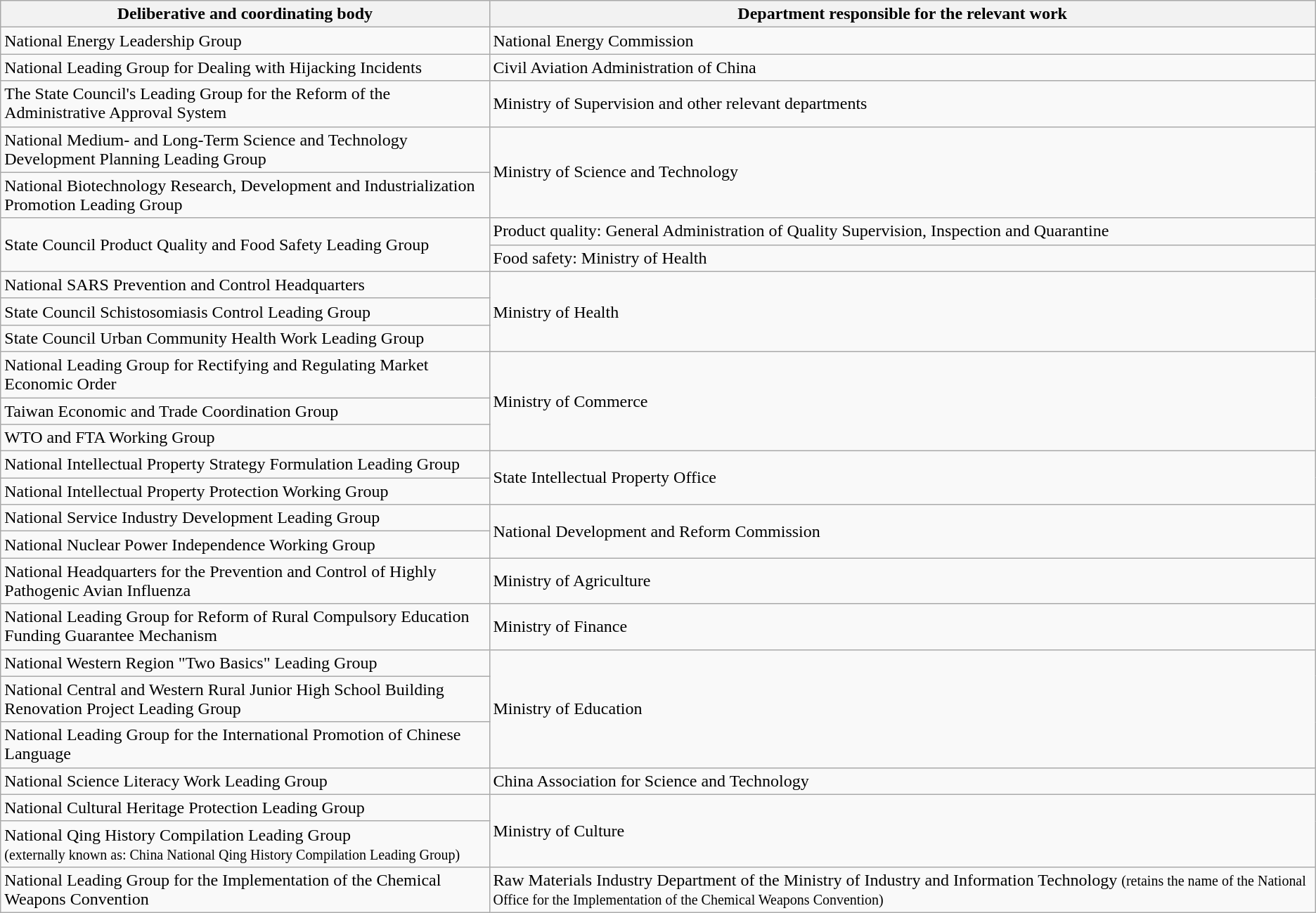<table class="wikitable">
<tr>
<th>Deliberative and coordinating body</th>
<th>Department responsible for the relevant work</th>
</tr>
<tr>
<td>National Energy Leadership Group</td>
<td>National Energy Commission</td>
</tr>
<tr>
<td>National Leading Group for Dealing with Hijacking Incidents</td>
<td>Civil Aviation Administration of China</td>
</tr>
<tr>
<td>The State Council's Leading Group for the Reform of the Administrative Approval System</td>
<td>Ministry of Supervision and other relevant departments</td>
</tr>
<tr>
<td>National Medium- and Long-Term Science and Technology Development Planning Leading Group</td>
<td rowspan="2">Ministry of Science and Technology</td>
</tr>
<tr>
<td>National Biotechnology Research, Development and Industrialization Promotion Leading Group</td>
</tr>
<tr>
<td rowspan="2">State Council Product Quality and Food Safety Leading Group</td>
<td>Product quality: General Administration of Quality Supervision, Inspection and Quarantine</td>
</tr>
<tr>
<td>Food safety: Ministry of Health</td>
</tr>
<tr>
<td>National SARS Prevention and Control Headquarters</td>
<td rowspan="3">Ministry of Health</td>
</tr>
<tr>
<td>State Council Schistosomiasis Control Leading Group</td>
</tr>
<tr>
<td>State Council Urban Community Health Work Leading Group</td>
</tr>
<tr>
<td>National Leading Group for Rectifying and Regulating Market Economic Order</td>
<td rowspan="3">Ministry of Commerce</td>
</tr>
<tr>
<td>Taiwan Economic and Trade Coordination Group</td>
</tr>
<tr>
<td>WTO and FTA Working Group</td>
</tr>
<tr>
<td>National Intellectual Property Strategy Formulation Leading Group</td>
<td rowspan="2">State Intellectual Property Office</td>
</tr>
<tr>
<td>National Intellectual Property Protection Working Group</td>
</tr>
<tr>
<td>National Service Industry Development Leading Group</td>
<td rowspan="2">National Development and Reform Commission</td>
</tr>
<tr>
<td>National Nuclear Power Independence Working Group</td>
</tr>
<tr>
<td>National Headquarters for the Prevention and Control of Highly Pathogenic Avian Influenza</td>
<td>Ministry of Agriculture</td>
</tr>
<tr>
<td>National Leading Group for Reform of Rural Compulsory Education Funding Guarantee Mechanism</td>
<td>Ministry of Finance</td>
</tr>
<tr>
<td>National Western Region "Two Basics" Leading Group</td>
<td rowspan="3">Ministry of Education</td>
</tr>
<tr>
<td>National Central and Western Rural Junior High School Building Renovation Project Leading Group</td>
</tr>
<tr>
<td>National Leading Group for the International Promotion of Chinese Language</td>
</tr>
<tr>
<td>National Science Literacy Work Leading Group</td>
<td>China Association for Science and Technology</td>
</tr>
<tr>
<td>National Cultural Heritage Protection Leading Group</td>
<td rowspan="2">Ministry of Culture</td>
</tr>
<tr>
<td>National Qing History Compilation Leading Group<br><small>(externally known as: China National Qing History Compilation Leading Group)</small></td>
</tr>
<tr>
<td>National Leading Group for the Implementation of the Chemical Weapons Convention</td>
<td>Raw Materials Industry Department of the Ministry of Industry and Information Technology <small>(retains the name of the National Office for the Implementation of the Chemical Weapons Convention)</small></td>
</tr>
</table>
